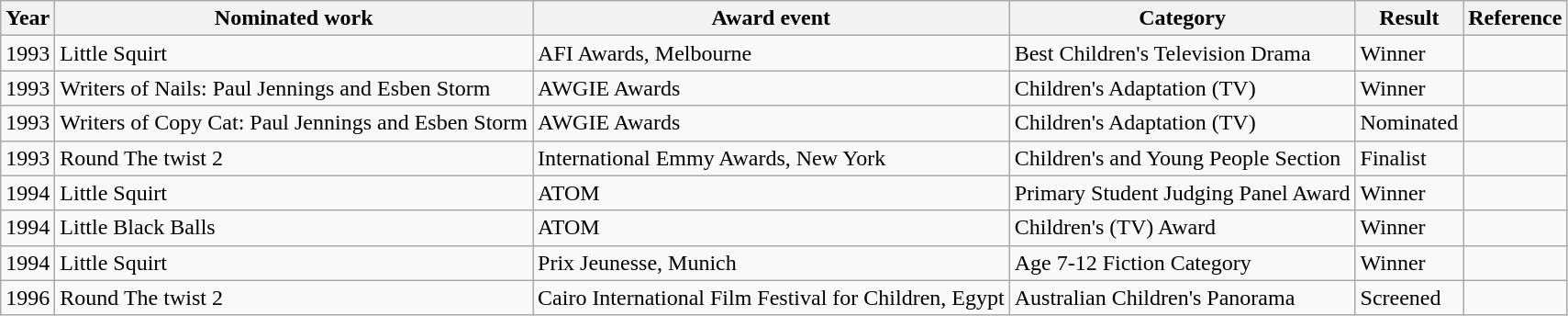<table class="wikitable">
<tr>
<th>Year</th>
<th>Nominated work</th>
<th>Award event</th>
<th>Category</th>
<th>Result</th>
<th>Reference</th>
</tr>
<tr>
<td>1993</td>
<td>Little Squirt</td>
<td>AFI Awards, Melbourne</td>
<td>Best Children's Television Drama</td>
<td>Winner</td>
<td></td>
</tr>
<tr>
<td>1993</td>
<td>Writers of Nails: Paul Jennings and Esben Storm</td>
<td>AWGIE Awards</td>
<td>Children's Adaptation (TV)</td>
<td>Winner</td>
<td></td>
</tr>
<tr>
<td>1993</td>
<td>Writers of Copy Cat: Paul Jennings and Esben Storm</td>
<td>AWGIE Awards</td>
<td>Children's Adaptation (TV)</td>
<td>Nominated</td>
<td></td>
</tr>
<tr>
<td>1993</td>
<td>Round The twist 2</td>
<td>International Emmy Awards, New York</td>
<td>Children's and Young People Section</td>
<td>Finalist</td>
<td></td>
</tr>
<tr>
<td>1994</td>
<td>Little Squirt</td>
<td>ATOM</td>
<td>Primary Student Judging Panel Award</td>
<td>Winner</td>
<td></td>
</tr>
<tr>
<td>1994</td>
<td>Little Black Balls</td>
<td>ATOM</td>
<td>Children's (TV) Award</td>
<td>Winner</td>
<td></td>
</tr>
<tr>
<td>1994</td>
<td>Little Squirt</td>
<td>Prix Jeunesse, Munich</td>
<td>Age 7-12 Fiction Category</td>
<td>Winner</td>
<td></td>
</tr>
<tr>
<td>1996</td>
<td>Round The twist 2</td>
<td>Cairo International Film Festival for Children, Egypt</td>
<td>Australian Children's Panorama</td>
<td>Screened</td>
<td></td>
</tr>
</table>
